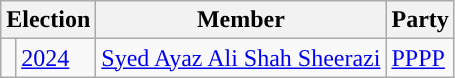<table class="wikitable">
<tr>
<th colspan="2">Election</th>
<th>Member</th>
<th>Party</th>
</tr>
<tr>
<td style="background-color: "></td>
<td><a href='#'>2024</a></td>
<td><a href='#'>Syed Ayaz Ali Shah Sheerazi</a></td>
<td><a href='#'>PPPP</a></td>
</tr>
</table>
